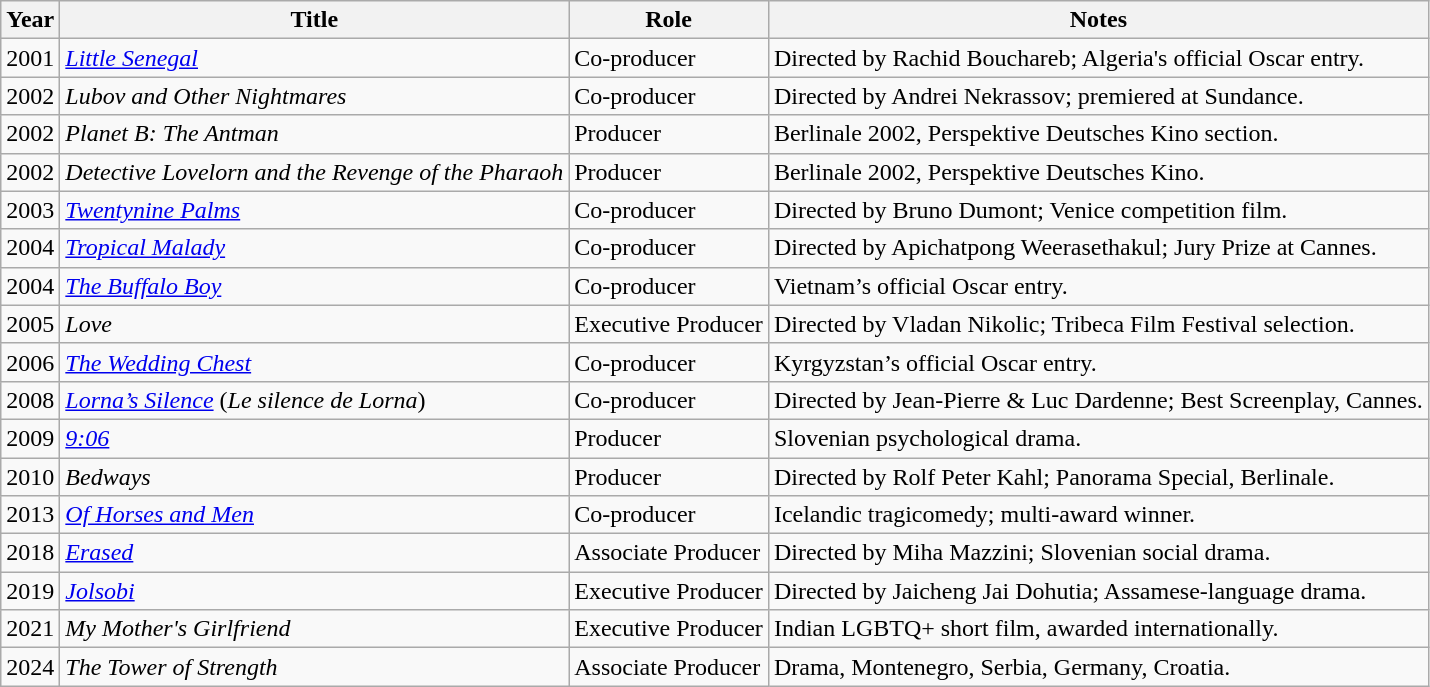<table class="wikitable sortable">
<tr>
<th>Year</th>
<th>Title</th>
<th>Role</th>
<th>Notes</th>
</tr>
<tr>
<td>2001</td>
<td><em><a href='#'>Little Senegal</a></em></td>
<td>Co-producer</td>
<td>Directed by Rachid Bouchareb; Algeria's official Oscar entry.</td>
</tr>
<tr>
<td>2002</td>
<td><em>Lubov and Other Nightmares</em></td>
<td>Co-producer</td>
<td>Directed by Andrei Nekrassov; premiered at Sundance.</td>
</tr>
<tr>
<td>2002</td>
<td><em>Planet B: The Antman</em></td>
<td>Producer</td>
<td>Berlinale 2002, Perspektive Deutsches Kino section.</td>
</tr>
<tr>
<td>2002</td>
<td><em>Detective Lovelorn and the Revenge of the Pharaoh</em></td>
<td>Producer</td>
<td>Berlinale 2002, Perspektive Deutsches Kino.</td>
</tr>
<tr>
<td>2003</td>
<td><em><a href='#'>Twentynine Palms</a></em></td>
<td>Co-producer</td>
<td>Directed by Bruno Dumont; Venice competition film.</td>
</tr>
<tr>
<td>2004</td>
<td><em><a href='#'>Tropical Malady</a></em></td>
<td>Co-producer</td>
<td>Directed by Apichatpong Weerasethakul; Jury Prize at Cannes.</td>
</tr>
<tr>
<td>2004</td>
<td><em><a href='#'>The Buffalo Boy</a></em></td>
<td>Co-producer</td>
<td>Vietnam’s official Oscar entry.</td>
</tr>
<tr>
<td>2005</td>
<td><em>Love</em></td>
<td>Executive Producer</td>
<td>Directed by Vladan Nikolic; Tribeca Film Festival selection.</td>
</tr>
<tr>
<td>2006</td>
<td><em><a href='#'>The Wedding Chest</a></em></td>
<td>Co-producer</td>
<td>Kyrgyzstan’s official Oscar entry.</td>
</tr>
<tr>
<td>2008</td>
<td><em><a href='#'>Lorna’s Silence</a></em> (<em>Le silence de Lorna</em>)</td>
<td>Co-producer</td>
<td>Directed by Jean-Pierre & Luc Dardenne; Best Screenplay, Cannes.</td>
</tr>
<tr>
<td>2009</td>
<td><em><a href='#'>9:06</a></em></td>
<td>Producer</td>
<td>Slovenian psychological drama.</td>
</tr>
<tr>
<td>2010</td>
<td><em>Bedways</em></td>
<td>Producer</td>
<td>Directed by Rolf Peter Kahl; Panorama Special, Berlinale.</td>
</tr>
<tr>
<td>2013</td>
<td><em><a href='#'>Of Horses and Men</a></em></td>
<td>Co-producer</td>
<td>Icelandic tragicomedy; multi-award winner.</td>
</tr>
<tr>
<td>2018</td>
<td><em><a href='#'>Erased</a></em></td>
<td>Associate Producer</td>
<td>Directed by Miha Mazzini; Slovenian social drama.</td>
</tr>
<tr>
<td>2019</td>
<td><em><a href='#'>Jolsobi</a></em></td>
<td>Executive Producer</td>
<td>Directed by Jaicheng Jai Dohutia; Assamese-language drama.</td>
</tr>
<tr>
<td>2021</td>
<td><em>My Mother's Girlfriend</em></td>
<td>Executive Producer</td>
<td>Indian LGBTQ+ short film, awarded internationally.</td>
</tr>
<tr>
<td>2024</td>
<td><em>The Tower of Strength</em></td>
<td>Associate Producer</td>
<td>Drama, Montenegro, Serbia, Germany, Croatia.</td>
</tr>
</table>
